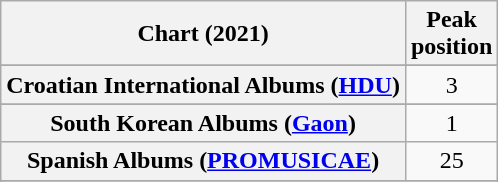<table class="wikitable sortable plainrowheaders" style="text-align:center">
<tr>
<th scope="col">Chart (2021)</th>
<th scope="col">Peak<br>position</th>
</tr>
<tr>
</tr>
<tr>
</tr>
<tr>
</tr>
<tr>
<th scope="row">Croatian International Albums (<a href='#'>HDU</a>)</th>
<td>3</td>
</tr>
<tr>
</tr>
<tr>
</tr>
<tr>
</tr>
<tr>
<th scope="row">South Korean Albums (<a href='#'>Gaon</a>)</th>
<td>1</td>
</tr>
<tr>
<th scope="row">Spanish Albums (<a href='#'>PROMUSICAE</a>)</th>
<td>25</td>
</tr>
<tr>
</tr>
<tr>
</tr>
<tr>
</tr>
<tr>
</tr>
</table>
